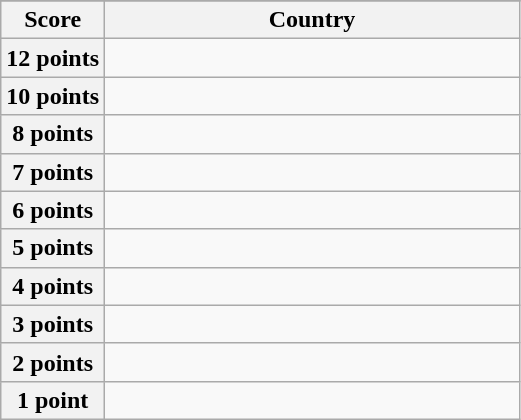<table class="wikitable">
<tr>
</tr>
<tr>
<th scope="col" width="20%">Score</th>
<th scope="col">Country</th>
</tr>
<tr>
<th scope="row">12 points</th>
<td></td>
</tr>
<tr>
<th scope="row">10 points</th>
<td></td>
</tr>
<tr>
<th scope="row">8 points</th>
<td></td>
</tr>
<tr>
<th scope="row">7 points</th>
<td></td>
</tr>
<tr>
<th scope="row">6 points</th>
<td></td>
</tr>
<tr>
<th scope="row">5 points</th>
<td></td>
</tr>
<tr>
<th scope="row">4 points</th>
<td></td>
</tr>
<tr>
<th scope="row">3 points</th>
<td></td>
</tr>
<tr>
<th scope="row">2 points</th>
<td></td>
</tr>
<tr>
<th scope="row">1 point</th>
<td></td>
</tr>
</table>
